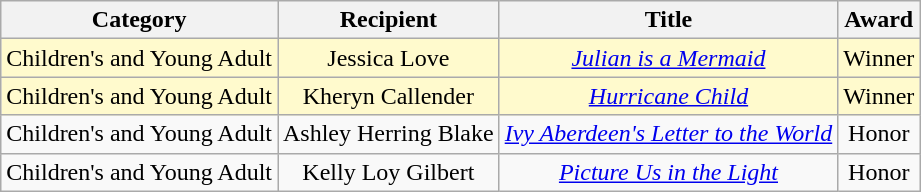<table class="sortable wikitable" style="text-align: center">
<tr>
<th>Category</th>
<th>Recipient</th>
<th>Title</th>
<th>Award</th>
</tr>
<tr style="background:LemonChiffon; color:black">
<td>Children's and Young Adult</td>
<td>Jessica Love</td>
<td><em><a href='#'>Julian is a Mermaid</a></em></td>
<td>Winner</td>
</tr>
<tr style="background:LemonChiffon; color:black">
<td>Children's and Young Adult</td>
<td>Kheryn Callender</td>
<td><em><a href='#'>Hurricane Child</a></em></td>
<td>Winner</td>
</tr>
<tr>
<td>Children's and Young Adult</td>
<td>Ashley Herring Blake</td>
<td><em><a href='#'>Ivy Aberdeen's Letter to the World</a></em></td>
<td>Honor</td>
</tr>
<tr>
<td>Children's and Young Adult</td>
<td>Kelly Loy Gilbert</td>
<td><em><a href='#'>Picture Us in the Light</a></em></td>
<td>Honor</td>
</tr>
</table>
